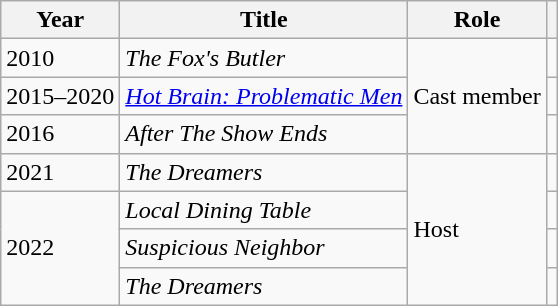<table class="wikitable sortable">
<tr>
<th>Year</th>
<th>Title</th>
<th>Role</th>
<th></th>
</tr>
<tr>
<td>2010</td>
<td><em>The Fox's Butler</em></td>
<td rowspan=3>Cast member</td>
<td></td>
</tr>
<tr>
<td>2015–2020</td>
<td><em><a href='#'>Hot Brain: Problematic Men</a></em></td>
<td></td>
</tr>
<tr>
<td>2016</td>
<td><em>After The Show Ends</em></td>
<td></td>
</tr>
<tr>
<td>2021</td>
<td><em>The Dreamers</em></td>
<td rowspan=4>Host</td>
<td></td>
</tr>
<tr>
<td rowspan=3>2022</td>
<td><em>Local Dining Table</em></td>
<td></td>
</tr>
<tr>
<td><em>Suspicious Neighbor</em></td>
<td></td>
</tr>
<tr>
<td><em>The Dreamers</em></td>
<td></td>
</tr>
</table>
